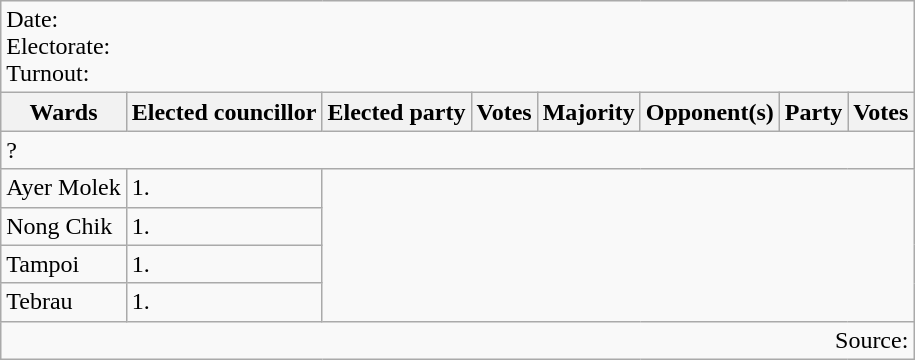<table class=wikitable>
<tr>
<td colspan=8>Date: <br>Electorate: <br>Turnout:</td>
</tr>
<tr>
<th>Wards</th>
<th>Elected councillor</th>
<th>Elected party</th>
<th>Votes</th>
<th>Majority</th>
<th>Opponent(s)</th>
<th>Party</th>
<th>Votes</th>
</tr>
<tr>
<td colspan=8>?</td>
</tr>
<tr>
<td>Ayer Molek</td>
<td>1.</td>
</tr>
<tr>
<td>Nong Chik</td>
<td>1.</td>
</tr>
<tr>
<td>Tampoi</td>
<td>1.</td>
</tr>
<tr>
<td>Tebrau</td>
<td>1.</td>
</tr>
<tr>
<td colspan=8 align=right>Source:</td>
</tr>
</table>
